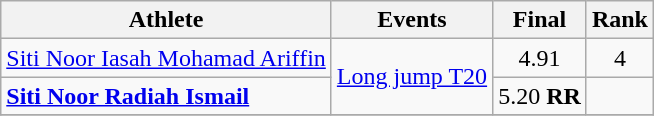<table class=wikitable>
<tr>
<th>Athlete</th>
<th>Events</th>
<th>Final</th>
<th>Rank</th>
</tr>
<tr>
<td><a href='#'>Siti Noor Iasah Mohamad Ariffin</a></td>
<td rowspan="2"><a href='#'>Long jump T20</a></td>
<td align="center">4.91</td>
<td align="center">4</td>
</tr>
<tr>
<td><strong><a href='#'>Siti Noor Radiah Ismail</a></strong></td>
<td align="center">5.20 <strong>RR</strong></td>
<td align="center"></td>
</tr>
<tr>
</tr>
</table>
